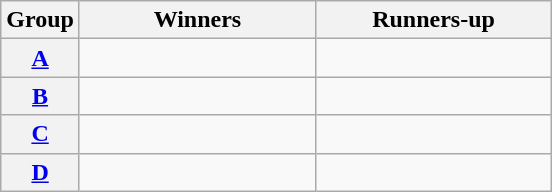<table class=wikitable>
<tr>
<th>Group</th>
<th width=150>Winners</th>
<th width=150>Runners-up</th>
</tr>
<tr>
<th><a href='#'>A</a></th>
<td></td>
<td></td>
</tr>
<tr>
<th><a href='#'>B</a></th>
<td></td>
<td></td>
</tr>
<tr>
<th><a href='#'>C</a></th>
<td></td>
<td></td>
</tr>
<tr>
<th><a href='#'>D</a></th>
<td></td>
<td></td>
</tr>
</table>
